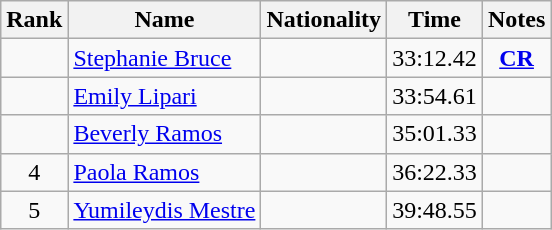<table class="wikitable sortable" style="text-align:center">
<tr>
<th>Rank</th>
<th>Name</th>
<th>Nationality</th>
<th>Time</th>
<th>Notes</th>
</tr>
<tr>
<td></td>
<td align=left><a href='#'>Stephanie Bruce</a></td>
<td align=left></td>
<td>33:12.42</td>
<td><strong><a href='#'>CR</a></strong></td>
</tr>
<tr>
<td></td>
<td align=left><a href='#'>Emily Lipari</a></td>
<td align=left></td>
<td>33:54.61</td>
<td></td>
</tr>
<tr>
<td></td>
<td align=left><a href='#'>Beverly Ramos</a></td>
<td align=left></td>
<td>35:01.33</td>
<td></td>
</tr>
<tr>
<td>4</td>
<td align=left><a href='#'>Paola Ramos</a></td>
<td align=left></td>
<td>36:22.33</td>
<td></td>
</tr>
<tr>
<td>5</td>
<td align=left><a href='#'>Yumileydis Mestre</a></td>
<td align=left></td>
<td>39:48.55</td>
<td></td>
</tr>
</table>
